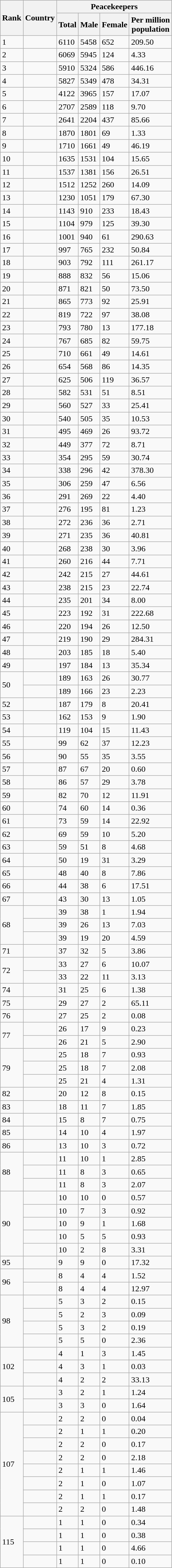<table class="wikitable sortable sticky-header-multi" style=text-align:left" style="margin:1em auto;">
<tr>
<th rowspan=2>Rank</th>
<th rowspan=2>Country</th>
<th colspan=4>Peacekeepers</th>
</tr>
<tr>
<th>Total</th>
<th>Male</th>
<th>Female</th>
<th>Per million<br>population</th>
</tr>
<tr>
<td>1</td>
<td></td>
<td>6110</td>
<td>5458</td>
<td>652</td>
<td>209.50</td>
</tr>
<tr>
<td>2</td>
<td></td>
<td>6069</td>
<td>5945</td>
<td>124</td>
<td>4.33</td>
</tr>
<tr>
<td>3</td>
<td></td>
<td>5910</td>
<td>5324</td>
<td>586</td>
<td>446.16</td>
</tr>
<tr>
<td>4</td>
<td></td>
<td>5827</td>
<td>5349</td>
<td>478</td>
<td>34.31</td>
</tr>
<tr>
<td>5</td>
<td></td>
<td>4122</td>
<td>3965</td>
<td>157</td>
<td>17.07</td>
</tr>
<tr>
<td>6</td>
<td></td>
<td>2707</td>
<td>2589</td>
<td>118</td>
<td>9.70</td>
</tr>
<tr>
<td>7</td>
<td></td>
<td>2641</td>
<td>2204</td>
<td>437</td>
<td>85.66</td>
</tr>
<tr>
<td>8</td>
<td></td>
<td>1870</td>
<td>1801</td>
<td>69</td>
<td>1.33</td>
</tr>
<tr>
<td>9</td>
<td></td>
<td>1710</td>
<td>1661</td>
<td>49</td>
<td>46.19</td>
</tr>
<tr>
<td>10</td>
<td></td>
<td>1635</td>
<td>1531</td>
<td>104</td>
<td>15.65</td>
</tr>
<tr>
<td>11</td>
<td></td>
<td>1537</td>
<td>1381</td>
<td>156</td>
<td>26.51</td>
</tr>
<tr>
<td>12</td>
<td></td>
<td>1512</td>
<td>1252</td>
<td>260</td>
<td>14.09</td>
</tr>
<tr>
<td>13</td>
<td></td>
<td>1230</td>
<td>1051</td>
<td>179</td>
<td>67.30</td>
</tr>
<tr>
<td>14</td>
<td></td>
<td>1143</td>
<td>910</td>
<td>233</td>
<td>18.43</td>
</tr>
<tr>
<td>15</td>
<td></td>
<td>1104</td>
<td>979</td>
<td>125</td>
<td>39.30</td>
</tr>
<tr>
<td>16</td>
<td></td>
<td>1001</td>
<td>940</td>
<td>61</td>
<td>290.63</td>
</tr>
<tr>
<td>17</td>
<td></td>
<td>997</td>
<td>765</td>
<td>232</td>
<td>50.84</td>
</tr>
<tr>
<td>18</td>
<td></td>
<td>903</td>
<td>792</td>
<td>111</td>
<td>261.17</td>
</tr>
<tr>
<td>19</td>
<td></td>
<td>888</td>
<td>832</td>
<td>56</td>
<td>15.06</td>
</tr>
<tr>
<td>20</td>
<td></td>
<td>871</td>
<td>821</td>
<td>50</td>
<td>73.50</td>
</tr>
<tr>
<td>21</td>
<td></td>
<td>865</td>
<td>773</td>
<td>92</td>
<td>25.91</td>
</tr>
<tr>
<td>22</td>
<td></td>
<td>819</td>
<td>722</td>
<td>97</td>
<td>38.08</td>
</tr>
<tr>
<td>23</td>
<td></td>
<td>793</td>
<td>780</td>
<td>13</td>
<td>177.18</td>
</tr>
<tr>
<td>24</td>
<td></td>
<td>767</td>
<td>685</td>
<td>82</td>
<td>59.75</td>
</tr>
<tr>
<td>25</td>
<td></td>
<td>710</td>
<td>661</td>
<td>49</td>
<td>14.61</td>
</tr>
<tr>
<td>26</td>
<td></td>
<td>654</td>
<td>568</td>
<td>86</td>
<td>14.35</td>
</tr>
<tr>
<td>27</td>
<td></td>
<td>625</td>
<td>506</td>
<td>119</td>
<td>36.57</td>
</tr>
<tr>
<td>28</td>
<td></td>
<td>582</td>
<td>531</td>
<td>51</td>
<td>8.51</td>
</tr>
<tr>
<td>29</td>
<td></td>
<td>560</td>
<td>527</td>
<td>33</td>
<td>25.41</td>
</tr>
<tr>
<td>30</td>
<td></td>
<td>540</td>
<td>505</td>
<td>35</td>
<td>10.53</td>
</tr>
<tr>
<td>31</td>
<td></td>
<td>495</td>
<td>469</td>
<td>26</td>
<td>93.72</td>
</tr>
<tr>
<td>32</td>
<td></td>
<td>449</td>
<td>377</td>
<td>72</td>
<td>8.71</td>
</tr>
<tr>
<td>33</td>
<td></td>
<td>354</td>
<td>295</td>
<td>59</td>
<td>30.74</td>
</tr>
<tr>
<td>34</td>
<td></td>
<td>338</td>
<td>296</td>
<td>42</td>
<td>378.30</td>
</tr>
<tr>
<td>35</td>
<td></td>
<td>306</td>
<td>259</td>
<td>47</td>
<td>6.56</td>
</tr>
<tr>
<td>36</td>
<td></td>
<td>291</td>
<td>269</td>
<td>22</td>
<td>4.40</td>
</tr>
<tr>
<td>37</td>
<td></td>
<td>276</td>
<td>195</td>
<td>81</td>
<td>1.23</td>
</tr>
<tr>
<td>38</td>
<td></td>
<td>272</td>
<td>236</td>
<td>36</td>
<td>2.71</td>
</tr>
<tr>
<td>39</td>
<td></td>
<td>271</td>
<td>235</td>
<td>36</td>
<td>40.81</td>
</tr>
<tr>
<td>40</td>
<td></td>
<td>268</td>
<td>238</td>
<td>30</td>
<td>3.96</td>
</tr>
<tr>
<td>41</td>
<td></td>
<td>260</td>
<td>216</td>
<td>44</td>
<td>7.71</td>
</tr>
<tr>
<td>42</td>
<td></td>
<td>242</td>
<td>215</td>
<td>27</td>
<td>44.61</td>
</tr>
<tr>
<td>43</td>
<td></td>
<td>238</td>
<td>215</td>
<td>23</td>
<td>22.74</td>
</tr>
<tr>
<td>44</td>
<td></td>
<td>235</td>
<td>201</td>
<td>34</td>
<td>8.00</td>
</tr>
<tr>
<td>45</td>
<td></td>
<td>223</td>
<td>192</td>
<td>31</td>
<td>222.68</td>
</tr>
<tr>
<td>46</td>
<td></td>
<td>220</td>
<td>194</td>
<td>26</td>
<td>12.50</td>
</tr>
<tr>
<td>47</td>
<td></td>
<td>219</td>
<td>190</td>
<td>29</td>
<td>284.31</td>
</tr>
<tr>
<td>48</td>
<td></td>
<td>203</td>
<td>185</td>
<td>18</td>
<td>5.40</td>
</tr>
<tr>
<td>49</td>
<td></td>
<td>197</td>
<td>184</td>
<td>13</td>
<td>35.34</td>
</tr>
<tr>
<td rowspan=2>50</td>
<td></td>
<td>189</td>
<td>163</td>
<td>26</td>
<td>30.77</td>
</tr>
<tr>
<td></td>
<td>189</td>
<td>166</td>
<td>23</td>
<td>2.23</td>
</tr>
<tr>
<td>52</td>
<td></td>
<td>187</td>
<td>179</td>
<td>8</td>
<td>20.41</td>
</tr>
<tr>
<td>53</td>
<td></td>
<td>162</td>
<td>153</td>
<td>9</td>
<td>1.90</td>
</tr>
<tr>
<td>54</td>
<td></td>
<td>119</td>
<td>104</td>
<td>15</td>
<td>11.43</td>
</tr>
<tr>
<td>55</td>
<td></td>
<td>99</td>
<td>62</td>
<td>37</td>
<td>12.23</td>
</tr>
<tr>
<td>56</td>
<td></td>
<td>90</td>
<td>55</td>
<td>35</td>
<td>3.55</td>
</tr>
<tr>
<td>57</td>
<td></td>
<td>87</td>
<td>67</td>
<td>20</td>
<td>0.60</td>
</tr>
<tr>
<td>58</td>
<td></td>
<td>86</td>
<td>57</td>
<td>29</td>
<td>3.78</td>
</tr>
<tr>
<td>59</td>
<td></td>
<td>82</td>
<td>70</td>
<td>12</td>
<td>11.91</td>
</tr>
<tr>
<td>60</td>
<td></td>
<td>74</td>
<td>60</td>
<td>14</td>
<td>0.36</td>
</tr>
<tr>
<td>61</td>
<td></td>
<td>73</td>
<td>59</td>
<td>14</td>
<td>22.92</td>
</tr>
<tr>
<td>62</td>
<td></td>
<td>69</td>
<td>59</td>
<td>10</td>
<td>5.20</td>
</tr>
<tr>
<td>63</td>
<td></td>
<td>59</td>
<td>51</td>
<td>8</td>
<td>4.68</td>
</tr>
<tr>
<td>64</td>
<td></td>
<td>50</td>
<td>19</td>
<td>31</td>
<td>3.29</td>
</tr>
<tr>
<td>65</td>
<td></td>
<td>48</td>
<td>40</td>
<td>8</td>
<td>7.86</td>
</tr>
<tr>
<td>66</td>
<td></td>
<td>44</td>
<td>38</td>
<td>6</td>
<td>17.51</td>
</tr>
<tr>
<td>67</td>
<td></td>
<td>43</td>
<td>30</td>
<td>13</td>
<td>1.05</td>
</tr>
<tr>
<td rowspan=3>68</td>
<td></td>
<td>39</td>
<td>38</td>
<td>1</td>
<td>1.94</td>
</tr>
<tr>
<td></td>
<td>39</td>
<td>26</td>
<td>13</td>
<td>7.03</td>
</tr>
<tr>
<td></td>
<td>39</td>
<td>19</td>
<td>20</td>
<td>4.59</td>
</tr>
<tr>
<td>71</td>
<td></td>
<td>37</td>
<td>32</td>
<td>5</td>
<td>3.86</td>
</tr>
<tr>
<td rowspan=2>72</td>
<td></td>
<td>33</td>
<td>27</td>
<td>6</td>
<td>10.07</td>
</tr>
<tr>
<td></td>
<td>33</td>
<td>22</td>
<td>11</td>
<td>3.13</td>
</tr>
<tr>
<td>74</td>
<td></td>
<td>31</td>
<td>25</td>
<td>6</td>
<td>1.38</td>
</tr>
<tr>
<td>75</td>
<td></td>
<td>29</td>
<td>27</td>
<td>2</td>
<td>65.11</td>
</tr>
<tr>
<td>76</td>
<td></td>
<td>27</td>
<td>25</td>
<td>2</td>
<td>0.08</td>
</tr>
<tr>
<td rowspan=2>77</td>
<td></td>
<td>26</td>
<td>17</td>
<td>9</td>
<td>0.23</td>
</tr>
<tr>
<td></td>
<td>26</td>
<td>21</td>
<td>5</td>
<td>2.90</td>
</tr>
<tr>
<td rowspan=3>79</td>
<td></td>
<td>25</td>
<td>18</td>
<td>7</td>
<td>0.93</td>
</tr>
<tr>
<td></td>
<td>25</td>
<td>18</td>
<td>7</td>
<td>2.08</td>
</tr>
<tr>
<td></td>
<td>25</td>
<td>21</td>
<td>4</td>
<td>1.31</td>
</tr>
<tr>
<td>82</td>
<td></td>
<td>20</td>
<td>12</td>
<td>8</td>
<td>0.15</td>
</tr>
<tr>
<td>83</td>
<td></td>
<td>18</td>
<td>11</td>
<td>7</td>
<td>1.85</td>
</tr>
<tr>
<td>84</td>
<td></td>
<td>15</td>
<td>8</td>
<td>7</td>
<td>0.75</td>
</tr>
<tr>
<td>85</td>
<td></td>
<td>14</td>
<td>10</td>
<td>4</td>
<td>1.97</td>
</tr>
<tr>
<td>86</td>
<td></td>
<td>13</td>
<td>10</td>
<td>3</td>
<td>0.72</td>
</tr>
<tr>
<td rowspan=3>88</td>
<td></td>
<td>11</td>
<td>10</td>
<td>1</td>
<td>2.85</td>
</tr>
<tr>
<td></td>
<td>11</td>
<td>8</td>
<td>3</td>
<td>0.65</td>
</tr>
<tr>
<td></td>
<td>11</td>
<td>8</td>
<td>3</td>
<td>2.07</td>
</tr>
<tr>
<td rowspan=5>90</td>
<td></td>
<td>10</td>
<td>10</td>
<td>0</td>
<td>0.57</td>
</tr>
<tr>
<td></td>
<td>10</td>
<td>7</td>
<td>3</td>
<td>0.92</td>
</tr>
<tr>
<td></td>
<td>10</td>
<td>9</td>
<td>1</td>
<td>1.68</td>
</tr>
<tr>
<td></td>
<td>10</td>
<td>5</td>
<td>5</td>
<td>0.93</td>
</tr>
<tr>
<td></td>
<td>10</td>
<td>2</td>
<td>8</td>
<td>3.31</td>
</tr>
<tr>
<td>95</td>
<td></td>
<td>9</td>
<td>9</td>
<td>0</td>
<td>17.32</td>
</tr>
<tr>
<td rowspan=2>96</td>
<td></td>
<td>8</td>
<td>4</td>
<td>4</td>
<td>1.52</td>
</tr>
<tr>
<td></td>
<td>8</td>
<td>4</td>
<td>4</td>
<td>12.97</td>
</tr>
<tr>
<td rowspan=4>98</td>
<td></td>
<td>5</td>
<td>3</td>
<td>2</td>
<td>0.15</td>
</tr>
<tr>
<td></td>
<td>5</td>
<td>2</td>
<td>3</td>
<td>0.09</td>
</tr>
<tr>
<td></td>
<td>5</td>
<td>3</td>
<td>2</td>
<td>0.19</td>
</tr>
<tr>
<td></td>
<td>5</td>
<td>5</td>
<td>0</td>
<td>2.36</td>
</tr>
<tr>
<td rowspan=3>102</td>
<td></td>
<td>4</td>
<td>1</td>
<td>3</td>
<td>1.45</td>
</tr>
<tr>
<td></td>
<td>4</td>
<td>3</td>
<td>1</td>
<td>0.03</td>
</tr>
<tr>
<td></td>
<td>4</td>
<td>2</td>
<td>2</td>
<td>33.13</td>
</tr>
<tr>
<td rowspan=2>105</td>
<td></td>
<td>3</td>
<td>2</td>
<td>1</td>
<td>1.24</td>
</tr>
<tr>
<td></td>
<td>3</td>
<td>3</td>
<td>0</td>
<td>1.64</td>
</tr>
<tr>
<td rowspan=8>107</td>
<td></td>
<td>2</td>
<td>2</td>
<td>0</td>
<td>0.04</td>
</tr>
<tr>
<td></td>
<td>2</td>
<td>1</td>
<td>1</td>
<td>0.20</td>
</tr>
<tr>
<td></td>
<td>2</td>
<td>2</td>
<td>0</td>
<td>0.17</td>
</tr>
<tr>
<td></td>
<td>2</td>
<td>2</td>
<td>0</td>
<td>2.18</td>
</tr>
<tr>
<td></td>
<td>2</td>
<td>1</td>
<td>1</td>
<td>1.46</td>
</tr>
<tr>
<td></td>
<td>2</td>
<td>1</td>
<td>0</td>
<td>1.07</td>
</tr>
<tr>
<td></td>
<td>2</td>
<td>1</td>
<td>1</td>
<td>0.17</td>
</tr>
<tr>
<td></td>
<td>2</td>
<td>2</td>
<td>0</td>
<td>1.48</td>
</tr>
<tr>
<td rowspan=4>115</td>
<td></td>
<td>1</td>
<td>1</td>
<td>0</td>
<td>0.34</td>
</tr>
<tr>
<td></td>
<td>1</td>
<td>1</td>
<td>0</td>
<td>0.38</td>
</tr>
<tr>
<td></td>
<td>1</td>
<td>1</td>
<td>0</td>
<td>4.66</td>
</tr>
<tr>
<td></td>
<td>1</td>
<td>1</td>
<td>0</td>
<td>0.10</td>
</tr>
</table>
